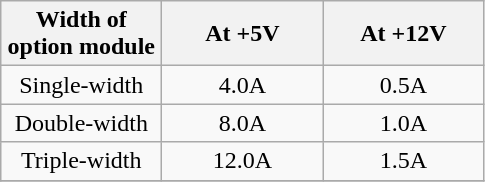<table class="wikitable" style=text-align:center>
<tr>
<th width="100">Width of option module</th>
<th width="100">At +5V</th>
<th width="100">At +12V</th>
</tr>
<tr>
<td>Single-width</td>
<td>4.0A</td>
<td>0.5A</td>
</tr>
<tr>
<td>Double-width</td>
<td>8.0A</td>
<td>1.0A</td>
</tr>
<tr>
<td>Triple-width</td>
<td>12.0A</td>
<td>1.5A</td>
</tr>
<tr>
</tr>
</table>
